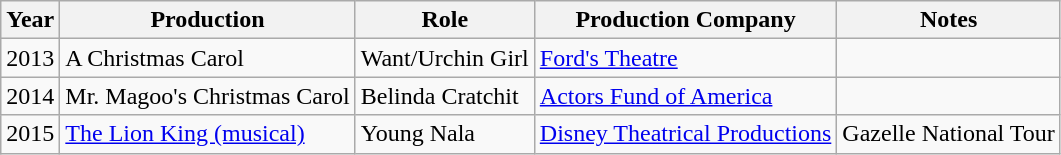<table class="wikitable">
<tr>
<th>Year</th>
<th>Production</th>
<th>Role</th>
<th>Production Company</th>
<th>Notes</th>
</tr>
<tr>
<td>2013</td>
<td>A Christmas Carol</td>
<td>Want/Urchin Girl</td>
<td><a href='#'>Ford's Theatre</a></td>
<td></td>
</tr>
<tr>
<td>2014</td>
<td>Mr. Magoo's Christmas Carol</td>
<td>Belinda Cratchit</td>
<td><a href='#'>Actors Fund of America</a></td>
<td></td>
</tr>
<tr>
<td>2015</td>
<td><a href='#'>The Lion King (musical)</a></td>
<td>Young Nala</td>
<td><a href='#'>Disney Theatrical Productions</a></td>
<td>Gazelle National Tour</td>
</tr>
</table>
